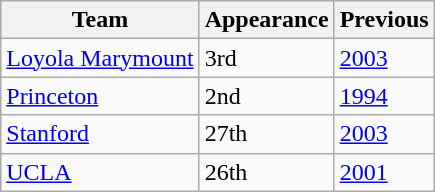<table class="wikitable sortable">
<tr>
<th>Team</th>
<th>Appearance</th>
<th>Previous</th>
</tr>
<tr>
<td><a href='#'>Loyola Marymount</a></td>
<td>3rd</td>
<td><a href='#'>2003</a></td>
</tr>
<tr>
<td><a href='#'>Princeton</a></td>
<td>2nd</td>
<td><a href='#'>1994</a></td>
</tr>
<tr>
<td><a href='#'>Stanford</a></td>
<td>27th</td>
<td><a href='#'>2003</a></td>
</tr>
<tr>
<td><a href='#'>UCLA</a></td>
<td>26th</td>
<td><a href='#'>2001</a></td>
</tr>
</table>
